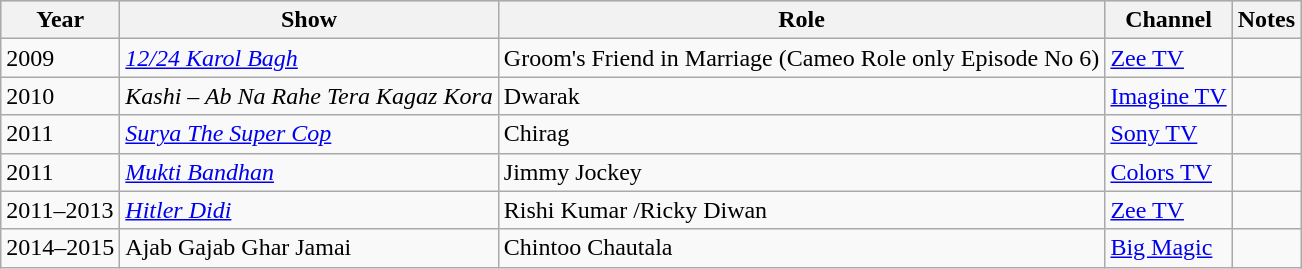<table class="wikitable sortable">
<tr style="background:#ccc;">
<th>Year</th>
<th>Show</th>
<th>Role</th>
<th>Channel</th>
<th>Notes</th>
</tr>
<tr>
<td>2009</td>
<td><em><a href='#'>12/24 Karol Bagh</a></em></td>
<td>Groom's Friend in Marriage (Cameo Role only Episode No 6)</td>
<td><a href='#'>Zee TV</a></td>
<td></td>
</tr>
<tr>
<td>2010</td>
<td><em>Kashi – Ab Na Rahe Tera Kagaz Kora</em></td>
<td>Dwarak</td>
<td><a href='#'>Imagine TV</a></td>
<td></td>
</tr>
<tr>
<td>2011</td>
<td><em><a href='#'>Surya The Super Cop</a></em></td>
<td>Chirag</td>
<td><a href='#'>Sony TV</a></td>
<td></td>
</tr>
<tr>
<td>2011</td>
<td><em><a href='#'>Mukti Bandhan</a></em></td>
<td>Jimmy Jockey</td>
<td><a href='#'>Colors TV</a></td>
<td></td>
</tr>
<tr>
<td>2011–2013</td>
<td><em><a href='#'>Hitler Didi</a></em></td>
<td>Rishi Kumar /Ricky Diwan</td>
<td><a href='#'>Zee TV</a></td>
<td></td>
</tr>
<tr>
<td>2014–2015</td>
<td>Ajab Gajab Ghar Jamai</td>
<td>Chintoo Chautala</td>
<td><a href='#'>Big Magic</a></td>
<td></td>
</tr>
</table>
